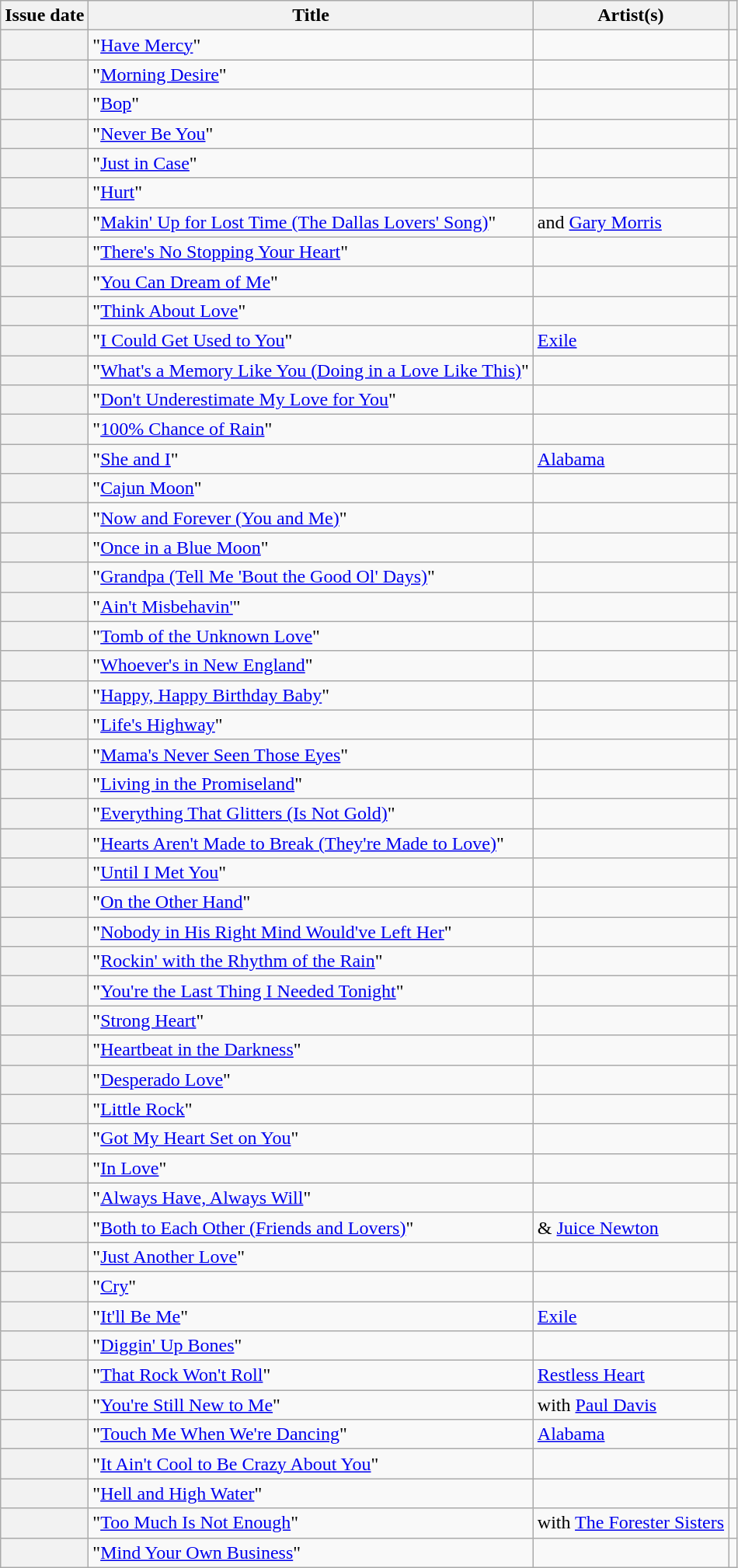<table class="wikitable sortable plainrowheaders">
<tr>
<th scope=col>Issue date</th>
<th scope=col>Title</th>
<th scope=col>Artist(s)</th>
<th scope=col class=unsortable></th>
</tr>
<tr>
<th scope=row></th>
<td>"<a href='#'>Have Mercy</a>"</td>
<td></td>
<td></td>
</tr>
<tr>
<th scope=row></th>
<td>"<a href='#'>Morning Desire</a>"</td>
<td></td>
<td></td>
</tr>
<tr>
<th scope=row></th>
<td>"<a href='#'>Bop</a>"</td>
<td></td>
<td></td>
</tr>
<tr>
<th scope=row></th>
<td>"<a href='#'>Never Be You</a>"</td>
<td></td>
<td></td>
</tr>
<tr>
<th scope=row></th>
<td>"<a href='#'>Just in Case</a>"</td>
<td></td>
<td></td>
</tr>
<tr>
<th scope=row></th>
<td>"<a href='#'>Hurt</a>"</td>
<td></td>
<td></td>
</tr>
<tr>
<th scope=row></th>
<td>"<a href='#'>Makin' Up for Lost Time (The Dallas Lovers' Song)</a>"</td>
<td> and <a href='#'>Gary Morris</a></td>
<td></td>
</tr>
<tr>
<th scope=row></th>
<td>"<a href='#'>There's No Stopping Your Heart</a>"</td>
<td></td>
<td></td>
</tr>
<tr>
<th scope=row></th>
<td>"<a href='#'>You Can Dream of Me</a>"</td>
<td></td>
<td></td>
</tr>
<tr>
<th scope=row></th>
<td>"<a href='#'>Think About Love</a>"</td>
<td></td>
<td></td>
</tr>
<tr>
<th scope=row></th>
<td>"<a href='#'>I Could Get Used to You</a>"</td>
<td><a href='#'>Exile</a></td>
<td></td>
</tr>
<tr>
<th scope=row></th>
<td>"<a href='#'>What's a Memory Like You (Doing in a Love Like This)</a>"</td>
<td></td>
<td></td>
</tr>
<tr>
<th scope=row></th>
<td>"<a href='#'>Don't Underestimate My Love for You</a>"</td>
<td></td>
<td></td>
</tr>
<tr>
<th scope=row></th>
<td>"<a href='#'>100% Chance of Rain</a>"</td>
<td></td>
<td></td>
</tr>
<tr>
<th scope=row></th>
<td>"<a href='#'>She and I</a>"</td>
<td><a href='#'>Alabama</a></td>
<td></td>
</tr>
<tr>
<th scope=row></th>
<td>"<a href='#'>Cajun Moon</a>"</td>
<td></td>
<td></td>
</tr>
<tr>
<th scope=row></th>
<td>"<a href='#'>Now and Forever (You and Me)</a>"</td>
<td></td>
<td></td>
</tr>
<tr>
<th scope=row></th>
<td>"<a href='#'>Once in a Blue Moon</a>"</td>
<td></td>
<td></td>
</tr>
<tr>
<th scope=row></th>
<td>"<a href='#'>Grandpa (Tell Me 'Bout the Good Ol' Days)</a>"</td>
<td></td>
<td></td>
</tr>
<tr>
<th scope=row></th>
<td>"<a href='#'>Ain't Misbehavin'</a>"</td>
<td></td>
<td></td>
</tr>
<tr>
<th scope=row></th>
<td>"<a href='#'>Tomb of the Unknown Love</a>"</td>
<td></td>
<td></td>
</tr>
<tr>
<th scope=row></th>
<td>"<a href='#'>Whoever's in New England</a>"</td>
<td></td>
<td></td>
</tr>
<tr>
<th scope=row></th>
<td>"<a href='#'>Happy, Happy Birthday Baby</a>"</td>
<td></td>
<td></td>
</tr>
<tr>
<th scope=row></th>
<td>"<a href='#'>Life's Highway</a>"</td>
<td></td>
<td></td>
</tr>
<tr>
<th scope=row></th>
<td>"<a href='#'>Mama's Never Seen Those Eyes</a>"</td>
<td></td>
<td></td>
</tr>
<tr>
<th scope=row></th>
<td>"<a href='#'>Living in the Promiseland</a>"</td>
<td></td>
<td></td>
</tr>
<tr>
<th scope=row></th>
<td>"<a href='#'>Everything That Glitters (Is Not Gold)</a>"</td>
<td></td>
<td></td>
</tr>
<tr>
<th scope=row></th>
<td>"<a href='#'>Hearts Aren't Made to Break (They're Made to Love)</a>"</td>
<td></td>
<td></td>
</tr>
<tr>
<th scope=row></th>
<td>"<a href='#'>Until I Met You</a>"</td>
<td></td>
<td></td>
</tr>
<tr>
<th scope=row></th>
<td>"<a href='#'>On the Other Hand</a>"</td>
<td></td>
<td></td>
</tr>
<tr>
<th scope=row></th>
<td>"<a href='#'>Nobody in His Right Mind Would've Left Her</a>"</td>
<td></td>
<td></td>
</tr>
<tr>
<th scope=row></th>
<td>"<a href='#'>Rockin' with the Rhythm of the Rain</a>"</td>
<td></td>
<td></td>
</tr>
<tr>
<th scope=row></th>
<td>"<a href='#'>You're the Last Thing I Needed Tonight</a>"</td>
<td></td>
<td></td>
</tr>
<tr>
<th scope=row></th>
<td>"<a href='#'>Strong Heart</a>"</td>
<td></td>
<td></td>
</tr>
<tr>
<th scope=row></th>
<td>"<a href='#'>Heartbeat in the Darkness</a>"</td>
<td></td>
<td></td>
</tr>
<tr>
<th scope=row></th>
<td>"<a href='#'>Desperado Love</a>"</td>
<td></td>
<td></td>
</tr>
<tr>
<th scope=row></th>
<td>"<a href='#'>Little Rock</a>"</td>
<td></td>
<td></td>
</tr>
<tr>
<th scope=row></th>
<td>"<a href='#'>Got My Heart Set on You</a>"</td>
<td></td>
<td></td>
</tr>
<tr>
<th scope=row></th>
<td>"<a href='#'>In Love</a>"</td>
<td></td>
<td></td>
</tr>
<tr>
<th scope=row></th>
<td>"<a href='#'>Always Have, Always Will</a>"</td>
<td></td>
<td></td>
</tr>
<tr>
<th scope=row></th>
<td>"<a href='#'>Both to Each Other (Friends and Lovers)</a>"</td>
<td> & <a href='#'>Juice Newton</a></td>
<td></td>
</tr>
<tr>
<th scope=row></th>
<td>"<a href='#'>Just Another Love</a>"</td>
<td></td>
<td></td>
</tr>
<tr>
<th scope=row></th>
<td>"<a href='#'>Cry</a>"</td>
<td></td>
<td></td>
</tr>
<tr>
<th scope=row></th>
<td>"<a href='#'>It'll Be Me</a>"</td>
<td><a href='#'>Exile</a></td>
<td></td>
</tr>
<tr>
<th scope=row></th>
<td>"<a href='#'>Diggin' Up Bones</a>"</td>
<td></td>
<td></td>
</tr>
<tr>
<th scope=row></th>
<td>"<a href='#'>That Rock Won't Roll</a>"</td>
<td><a href='#'>Restless Heart</a></td>
<td></td>
</tr>
<tr>
<th scope=row></th>
<td>"<a href='#'>You're Still New to Me</a>"</td>
<td> with <a href='#'>Paul Davis</a></td>
<td></td>
</tr>
<tr>
<th scope=row></th>
<td>"<a href='#'>Touch Me When We're Dancing</a>"</td>
<td><a href='#'>Alabama</a></td>
<td></td>
</tr>
<tr>
<th scope=row></th>
<td>"<a href='#'>It Ain't Cool to Be Crazy About You</a>"</td>
<td></td>
<td></td>
</tr>
<tr>
<th scope=row></th>
<td>"<a href='#'>Hell and High Water</a>"</td>
<td></td>
<td></td>
</tr>
<tr>
<th scope=row></th>
<td>"<a href='#'>Too Much Is Not Enough</a>"</td>
<td> with <a href='#'>The Forester Sisters</a></td>
<td></td>
</tr>
<tr>
<th scope=row></th>
<td>"<a href='#'>Mind Your Own Business</a>"</td>
<td></td>
<td></td>
</tr>
</table>
